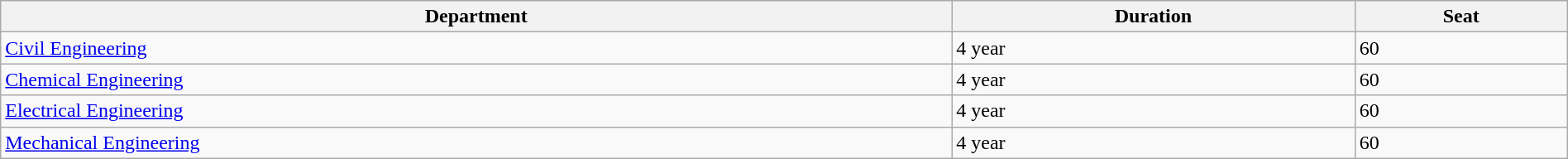<table class="wikitable" border="1" width="100%">
<tr>
<th>Department</th>
<th>Duration</th>
<th>Seat</th>
</tr>
<tr>
<td><a href='#'>Civil Engineering</a></td>
<td>4 year</td>
<td>60</td>
</tr>
<tr>
<td><a href='#'>Chemical Engineering</a></td>
<td>4 year</td>
<td>60</td>
</tr>
<tr>
<td><a href='#'>Electrical Engineering</a></td>
<td>4 year</td>
<td>60</td>
</tr>
<tr>
<td><a href='#'>Mechanical Engineering</a></td>
<td>4 year</td>
<td>60</td>
</tr>
</table>
